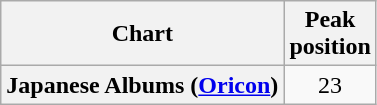<table class="wikitable plainrowheaders sortable" style="text-align:center;" border="1">
<tr>
<th scope="col">Chart</th>
<th scope="col">Peak<br>position</th>
</tr>
<tr>
<th scope="row">Japanese Albums (<a href='#'>Oricon</a>)</th>
<td>23</td>
</tr>
</table>
